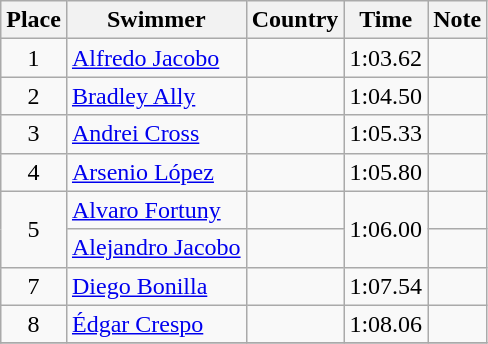<table class="wikitable" style="text-align:center">
<tr>
<th>Place</th>
<th>Swimmer</th>
<th>Country</th>
<th>Time</th>
<th>Note</th>
</tr>
<tr>
<td>1</td>
<td align=left><a href='#'>Alfredo Jacobo</a></td>
<td align=left></td>
<td>1:03.62</td>
<td></td>
</tr>
<tr>
<td>2</td>
<td align=left><a href='#'>Bradley Ally</a></td>
<td align=left></td>
<td>1:04.50</td>
<td></td>
</tr>
<tr>
<td>3</td>
<td align=left><a href='#'>Andrei Cross</a></td>
<td align=left></td>
<td>1:05.33</td>
<td></td>
</tr>
<tr>
<td>4</td>
<td align=left><a href='#'>Arsenio López</a></td>
<td align=left></td>
<td>1:05.80</td>
<td></td>
</tr>
<tr>
<td rowspan=2>5</td>
<td align=left><a href='#'>Alvaro Fortuny</a></td>
<td align=left></td>
<td rowspan=2>1:06.00</td>
<td></td>
</tr>
<tr>
<td align=left><a href='#'>Alejandro Jacobo</a></td>
<td align=left></td>
<td></td>
</tr>
<tr>
<td>7</td>
<td align=left><a href='#'>Diego Bonilla</a></td>
<td align=left></td>
<td>1:07.54</td>
<td></td>
</tr>
<tr>
<td>8</td>
<td align=left><a href='#'>Édgar Crespo</a></td>
<td align=left></td>
<td>1:08.06</td>
<td></td>
</tr>
<tr>
</tr>
</table>
